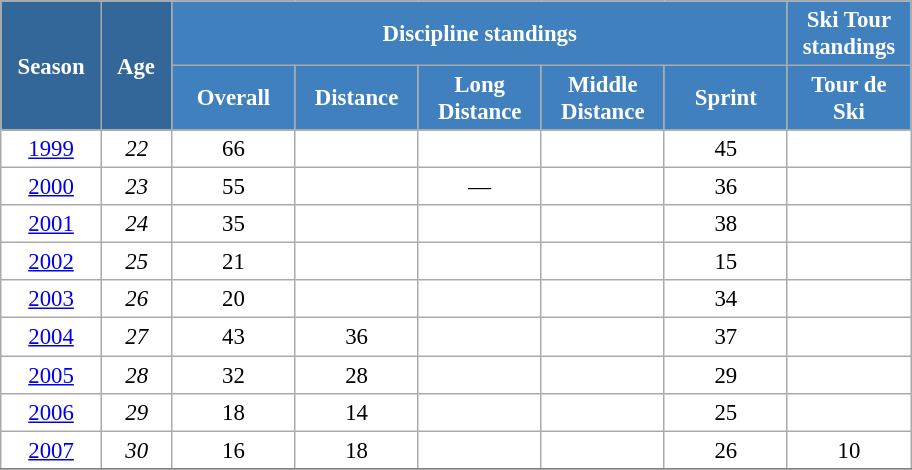<table class="wikitable" style="font-size:95%; text-align:center; border:grey solid 1px; border-collapse:collapse; background:#ffffff;">
<tr>
<th style="background-color:#369; color:white; width:60px;" rowspan="2"> Season </th>
<th style="background-color:#369; color:white; width:40px;" rowspan="2"> Age </th>
<th style="background-color:#4180be; color:white;" colspan="5">Discipline standings</th>
<th style="background-color:#4180be; color:white;" colspan="1">Ski Tour standings</th>
</tr>
<tr>
<th style="background-color:#4180be; color:white; width:75px;">Overall</th>
<th style="background-color:#4180be; color:white; width:75px;">Distance</th>
<th style="background-color:#4180be; color:white; width:75px;">Long Distance</th>
<th style="background-color:#4180be; color:white; width:75px;">Middle Distance</th>
<th style="background-color:#4180be; color:white; width:75px;">Sprint</th>
<th style="background-color:#4180be; color:white; width:75px;">Tour de<br>Ski</th>
</tr>
<tr>
<td><a href='#'>1999</a></td>
<td><em>22</em></td>
<td>66</td>
<td></td>
<td></td>
<td></td>
<td>45</td>
<td></td>
</tr>
<tr>
<td><a href='#'>2000</a></td>
<td><em>23</em></td>
<td>55</td>
<td></td>
<td>—</td>
<td></td>
<td>36</td>
<td></td>
</tr>
<tr>
<td><a href='#'>2001</a></td>
<td><em>24</em></td>
<td>35</td>
<td></td>
<td></td>
<td></td>
<td>38</td>
<td></td>
</tr>
<tr>
<td><a href='#'>2002</a></td>
<td><em>25</em></td>
<td>21</td>
<td></td>
<td></td>
<td></td>
<td>15</td>
<td></td>
</tr>
<tr>
<td><a href='#'>2003</a></td>
<td><em>26</em></td>
<td>20</td>
<td></td>
<td></td>
<td></td>
<td>34</td>
<td></td>
</tr>
<tr>
<td><a href='#'>2004</a></td>
<td><em>27</em></td>
<td>43</td>
<td>36</td>
<td></td>
<td></td>
<td>37</td>
<td></td>
</tr>
<tr>
<td><a href='#'>2005</a></td>
<td><em>28</em></td>
<td>32</td>
<td>28</td>
<td></td>
<td></td>
<td>29</td>
<td></td>
</tr>
<tr>
<td><a href='#'>2006</a></td>
<td><em>29</em></td>
<td>18</td>
<td>14</td>
<td></td>
<td></td>
<td>25</td>
<td></td>
</tr>
<tr>
<td><a href='#'>2007</a></td>
<td><em>30</em></td>
<td>16</td>
<td>18</td>
<td></td>
<td></td>
<td>26</td>
<td>10</td>
</tr>
<tr>
</tr>
</table>
